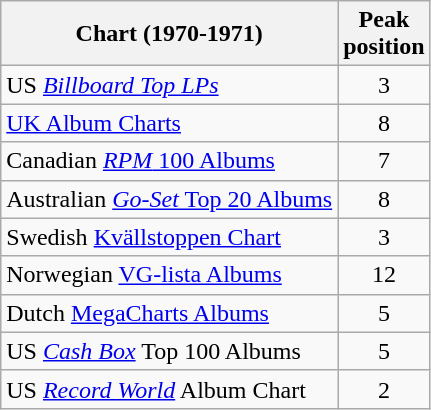<table class="wikitable">
<tr>
<th>Chart (1970-1971)</th>
<th>Peak<br>position</th>
</tr>
<tr>
<td>US <a href='#'><em>Billboard Top LPs</em></a></td>
<td align=center>3</td>
</tr>
<tr>
<td><a href='#'>UK Album Charts</a></td>
<td align=center>8</td>
</tr>
<tr>
<td>Canadian <a href='#'><em>RPM</em> 100 Albums</a></td>
<td align=center>7</td>
</tr>
<tr>
<td>Australian <a href='#'><em>Go-Set</em> Top 20 Albums</a></td>
<td align="center">8</td>
</tr>
<tr>
<td>Swedish <a href='#'>Kvällstoppen Chart</a></td>
<td align="center">3</td>
</tr>
<tr>
<td>Norwegian <a href='#'>VG-lista Albums</a></td>
<td align="center">12</td>
</tr>
<tr>
<td>Dutch <a href='#'>MegaCharts Albums</a></td>
<td align="center">5</td>
</tr>
<tr>
<td>US <em><a href='#'>Cash Box</a></em> Top 100 Albums</td>
<td align="center">5</td>
</tr>
<tr>
<td>US <em><a href='#'>Record World</a></em> Album Chart</td>
<td align="center">2</td>
</tr>
</table>
